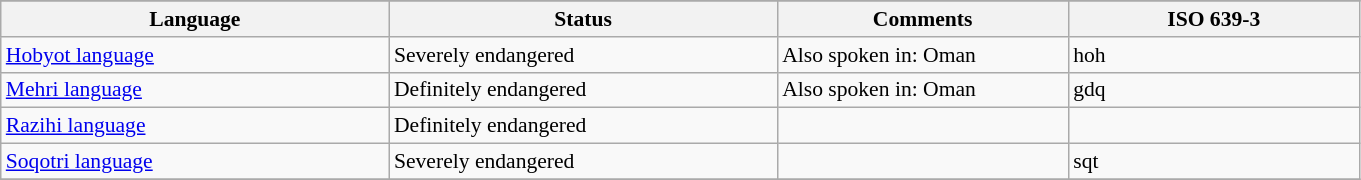<table class="wikitable" align="center" style="font-size:90%">
<tr>
</tr>
<tr>
<th width="20%">Language</th>
<th width="20%">Status</th>
<th width="15%">Comments</th>
<th width="15%">ISO 639-3</th>
</tr>
<tr>
<td><a href='#'>Hobyot language</a></td>
<td>Severely endangered</td>
<td>Also spoken in: Oman</td>
<td>hoh</td>
</tr>
<tr>
<td><a href='#'>Mehri language</a></td>
<td>Definitely endangered</td>
<td>Also spoken in: Oman</td>
<td>gdq</td>
</tr>
<tr>
<td><a href='#'>Razihi language</a></td>
<td>Definitely endangered</td>
<td> </td>
<td> </td>
</tr>
<tr>
<td><a href='#'>Soqotri language</a></td>
<td>Severely endangered</td>
<td> </td>
<td>sqt</td>
</tr>
<tr>
</tr>
</table>
